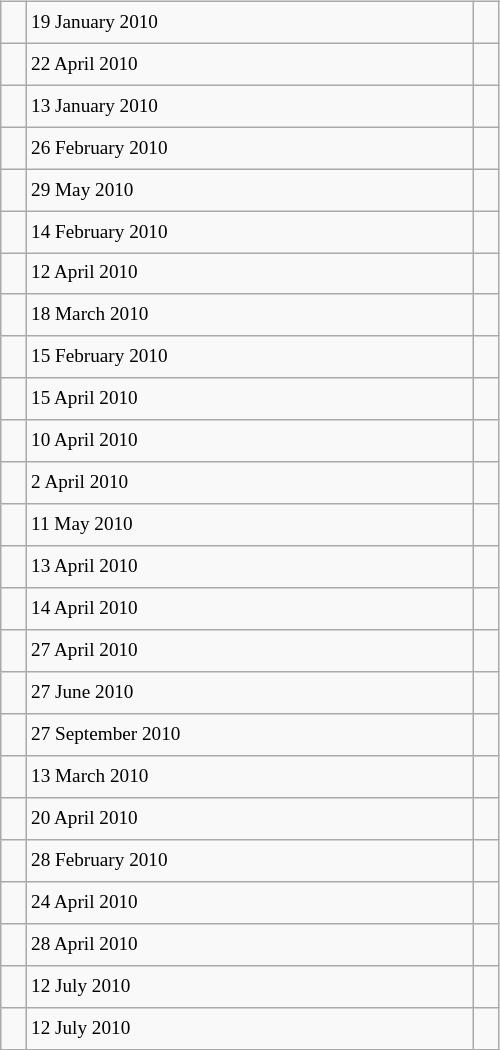<table class="wikitable" style="font-size: 80%; float: left; width: 26em; margin-right: 1em; height: 700px">
<tr>
<td></td>
<td>19 January 2010</td>
<td></td>
</tr>
<tr>
<td></td>
<td>22 April 2010</td>
<td></td>
</tr>
<tr>
<td></td>
<td>13 January 2010</td>
<td></td>
</tr>
<tr>
<td></td>
<td>26 February 2010</td>
<td></td>
</tr>
<tr>
<td></td>
<td>29 May 2010</td>
<td></td>
</tr>
<tr>
<td></td>
<td>14 February 2010</td>
<td></td>
</tr>
<tr>
<td></td>
<td>12 April 2010</td>
<td></td>
</tr>
<tr>
<td></td>
<td>18 March 2010</td>
<td></td>
</tr>
<tr>
<td></td>
<td>15 February 2010</td>
<td></td>
</tr>
<tr>
<td></td>
<td>15 April 2010</td>
<td></td>
</tr>
<tr>
<td></td>
<td>10 April 2010</td>
<td></td>
</tr>
<tr>
<td></td>
<td>2 April 2010</td>
<td></td>
</tr>
<tr>
<td></td>
<td>11 May 2010</td>
<td></td>
</tr>
<tr>
<td></td>
<td>13 April 2010</td>
<td></td>
</tr>
<tr>
<td></td>
<td>14 April 2010</td>
<td></td>
</tr>
<tr>
<td></td>
<td>27 April 2010</td>
<td></td>
</tr>
<tr>
<td></td>
<td>27 June 2010</td>
<td></td>
</tr>
<tr>
<td></td>
<td>27 September 2010</td>
<td></td>
</tr>
<tr>
<td></td>
<td>13 March 2010</td>
<td></td>
</tr>
<tr>
<td></td>
<td>20 April 2010</td>
<td></td>
</tr>
<tr>
<td></td>
<td>28 February 2010</td>
<td></td>
</tr>
<tr>
<td></td>
<td>24 April 2010</td>
<td></td>
</tr>
<tr>
<td></td>
<td>28 April 2010</td>
<td></td>
</tr>
<tr>
<td></td>
<td>12 July 2010</td>
<td></td>
</tr>
<tr>
<td></td>
<td>12 July 2010</td>
<td></td>
</tr>
</table>
